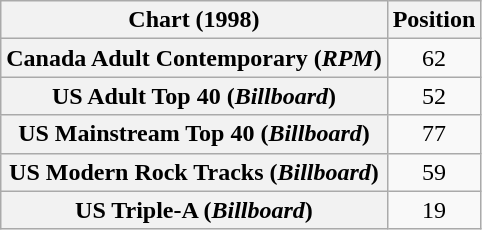<table class="wikitable plainrowheaders sortable" style="text-align:center">
<tr>
<th>Chart (1998)</th>
<th>Position</th>
</tr>
<tr>
<th scope="row">Canada Adult Contemporary (<em>RPM</em>)</th>
<td>62</td>
</tr>
<tr>
<th scope="row">US Adult Top 40 (<em>Billboard</em>)</th>
<td>52</td>
</tr>
<tr>
<th scope="row">US Mainstream Top 40 (<em>Billboard</em>)</th>
<td>77</td>
</tr>
<tr>
<th scope="row">US Modern Rock Tracks (<em>Billboard</em>)</th>
<td>59</td>
</tr>
<tr>
<th scope="row">US Triple-A (<em>Billboard</em>)</th>
<td>19</td>
</tr>
</table>
